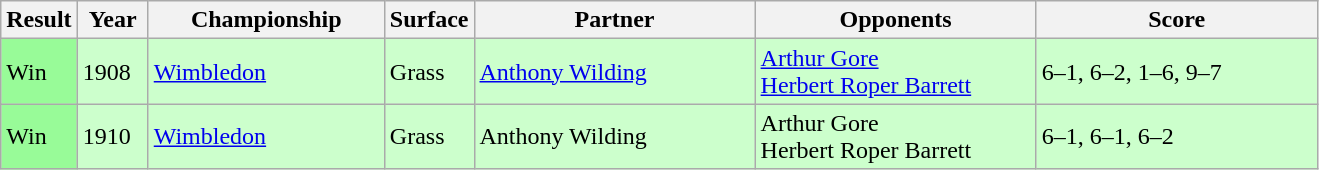<table class="sortable wikitable">
<tr>
<th style="width:40px">Result</th>
<th style="width:40px">Year</th>
<th style="width:150px">Championship</th>
<th style="width:50px">Surface</th>
<th style="width:180px">Partner</th>
<th style="width:180px">Opponents</th>
<th style="width:180px" class="unsortable">Score</th>
</tr>
<tr style="background:#cfc;">
<td style="background:#98fb98;">Win</td>
<td>1908</td>
<td><a href='#'>Wimbledon</a></td>
<td>Grass</td>
<td> <a href='#'>Anthony Wilding</a></td>
<td> <a href='#'>Arthur Gore</a> <br>  <a href='#'>Herbert Roper Barrett</a></td>
<td>6–1, 6–2, 1–6, 9–7</td>
</tr>
<tr style="background:#cfc;">
<td style="background:#98fb98;">Win</td>
<td>1910</td>
<td><a href='#'>Wimbledon</a></td>
<td>Grass</td>
<td> Anthony Wilding</td>
<td> Arthur Gore <br>  Herbert Roper Barrett</td>
<td>6–1, 6–1, 6–2</td>
</tr>
</table>
